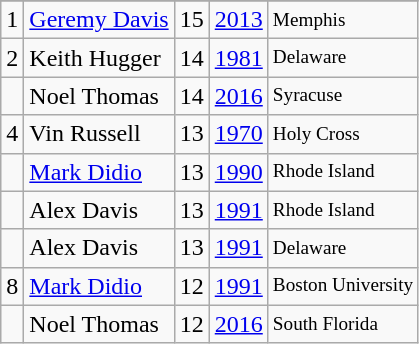<table class="wikitable">
<tr>
</tr>
<tr>
<td>1</td>
<td><a href='#'>Geremy Davis</a></td>
<td>15</td>
<td><a href='#'>2013</a></td>
<td style="font-size:80%;">Memphis</td>
</tr>
<tr>
<td>2</td>
<td>Keith Hugger</td>
<td>14</td>
<td><a href='#'>1981</a></td>
<td style="font-size:80%;">Delaware</td>
</tr>
<tr>
<td></td>
<td>Noel Thomas</td>
<td>14</td>
<td><a href='#'>2016</a></td>
<td style="font-size:80%;">Syracuse</td>
</tr>
<tr>
<td>4</td>
<td>Vin Russell</td>
<td>13</td>
<td><a href='#'>1970</a></td>
<td style="font-size:80%;">Holy Cross</td>
</tr>
<tr>
<td></td>
<td><a href='#'>Mark Didio</a></td>
<td>13</td>
<td><a href='#'>1990</a></td>
<td style="font-size:80%;">Rhode Island</td>
</tr>
<tr>
<td></td>
<td>Alex Davis</td>
<td>13</td>
<td><a href='#'>1991</a></td>
<td style="font-size:80%;">Rhode Island</td>
</tr>
<tr>
<td></td>
<td>Alex Davis</td>
<td>13</td>
<td><a href='#'>1991</a></td>
<td style="font-size:80%;">Delaware</td>
</tr>
<tr>
<td>8</td>
<td><a href='#'>Mark Didio</a></td>
<td>12</td>
<td><a href='#'>1991</a></td>
<td style="font-size:80%;">Boston University</td>
</tr>
<tr>
<td></td>
<td>Noel Thomas</td>
<td>12</td>
<td><a href='#'>2016</a></td>
<td style="font-size:80%;">South Florida</td>
</tr>
</table>
